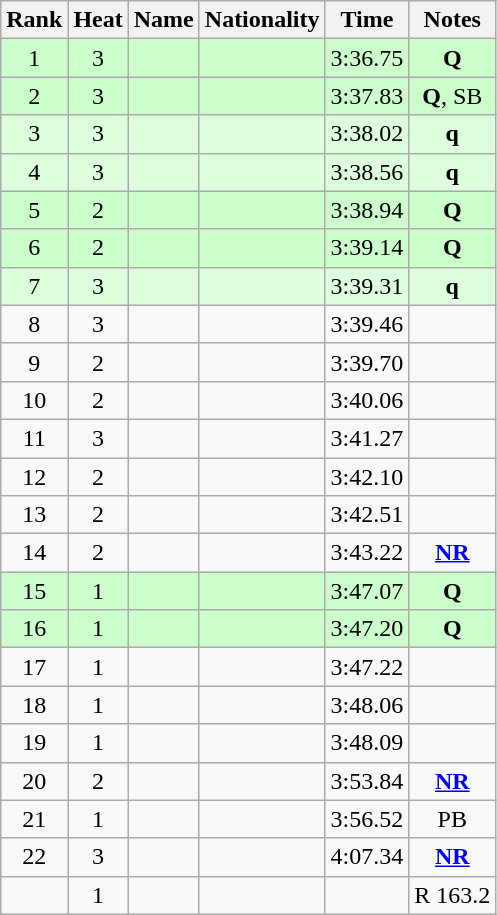<table class="wikitable sortable" style="text-align:center">
<tr>
<th>Rank</th>
<th>Heat</th>
<th>Name</th>
<th>Nationality</th>
<th>Time</th>
<th>Notes</th>
</tr>
<tr bgcolor=ccffcc>
<td>1</td>
<td>3</td>
<td align=left></td>
<td align=left></td>
<td>3:36.75</td>
<td><strong>Q</strong></td>
</tr>
<tr bgcolor=ccffcc>
<td>2</td>
<td>3</td>
<td align=left></td>
<td align=left></td>
<td>3:37.83</td>
<td><strong>Q</strong>, SB</td>
</tr>
<tr bgcolor=ddffdd>
<td>3</td>
<td>3</td>
<td align=left></td>
<td align=left></td>
<td>3:38.02</td>
<td><strong>q</strong></td>
</tr>
<tr bgcolor=ddffdd>
<td>4</td>
<td>3</td>
<td align=left></td>
<td align=left></td>
<td>3:38.56</td>
<td><strong>q</strong></td>
</tr>
<tr bgcolor=ccffcc>
<td>5</td>
<td>2</td>
<td align=left></td>
<td align=left></td>
<td>3:38.94</td>
<td><strong>Q</strong></td>
</tr>
<tr bgcolor=ccffcc>
<td>6</td>
<td>2</td>
<td align=left></td>
<td align=left></td>
<td>3:39.14</td>
<td><strong>Q</strong></td>
</tr>
<tr bgcolor=ddffdd>
<td>7</td>
<td>3</td>
<td align=left></td>
<td align=left></td>
<td>3:39.31</td>
<td><strong>q</strong></td>
</tr>
<tr>
<td>8</td>
<td>3</td>
<td align=left></td>
<td align=left></td>
<td>3:39.46</td>
<td></td>
</tr>
<tr>
<td>9</td>
<td>2</td>
<td align=left></td>
<td align=left></td>
<td>3:39.70</td>
<td></td>
</tr>
<tr>
<td>10</td>
<td>2</td>
<td align=left></td>
<td align=left></td>
<td>3:40.06</td>
<td></td>
</tr>
<tr>
<td>11</td>
<td>3</td>
<td align=left></td>
<td align=left></td>
<td>3:41.27</td>
<td></td>
</tr>
<tr>
<td>12</td>
<td>2</td>
<td align=left></td>
<td align=left></td>
<td>3:42.10</td>
<td></td>
</tr>
<tr>
<td>13</td>
<td>2</td>
<td align=left></td>
<td align=left></td>
<td>3:42.51</td>
<td></td>
</tr>
<tr>
<td>14</td>
<td>2</td>
<td align=left></td>
<td align=left></td>
<td>3:43.22</td>
<td><strong><a href='#'>NR</a></strong></td>
</tr>
<tr bgcolor=ccffcc>
<td>15</td>
<td>1</td>
<td align=left></td>
<td align=left></td>
<td>3:47.07</td>
<td><strong>Q</strong></td>
</tr>
<tr bgcolor=ccffcc>
<td>16</td>
<td>1</td>
<td align=left></td>
<td align=left></td>
<td>3:47.20</td>
<td><strong>Q</strong></td>
</tr>
<tr>
<td>17</td>
<td>1</td>
<td align=left></td>
<td align=left></td>
<td>3:47.22</td>
<td></td>
</tr>
<tr>
<td>18</td>
<td>1</td>
<td align=left></td>
<td align=left></td>
<td>3:48.06</td>
<td></td>
</tr>
<tr>
<td>19</td>
<td>1</td>
<td align=left></td>
<td align=left></td>
<td>3:48.09</td>
<td></td>
</tr>
<tr>
<td>20</td>
<td>2</td>
<td align=left></td>
<td align=left></td>
<td>3:53.84</td>
<td><strong><a href='#'>NR</a></strong></td>
</tr>
<tr>
<td>21</td>
<td>1</td>
<td align=left></td>
<td align=left></td>
<td>3:56.52</td>
<td>PB</td>
</tr>
<tr>
<td>22</td>
<td>3</td>
<td align=left></td>
<td align=left></td>
<td>4:07.34</td>
<td><strong><a href='#'>NR</a></strong></td>
</tr>
<tr>
<td></td>
<td>1</td>
<td align=left></td>
<td align=left></td>
<td></td>
<td>R 163.2 </td>
</tr>
</table>
